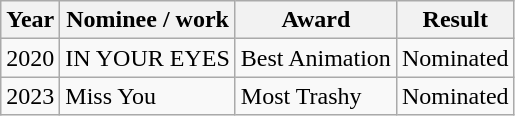<table class="wikitable">
<tr>
<th>Year</th>
<th>Nominee / work</th>
<th>Award</th>
<th>Result</th>
</tr>
<tr>
<td>2020</td>
<td>IN YOUR EYES</td>
<td>Best Animation</td>
<td>Nominated</td>
</tr>
<tr>
<td>2023</td>
<td>Miss You</td>
<td>Most Trashy</td>
<td>Nominated</td>
</tr>
</table>
